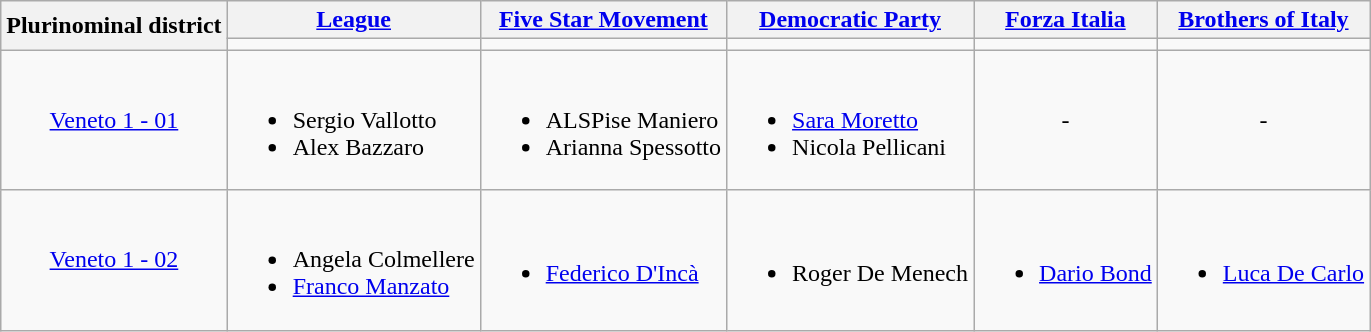<table class="wikitable">
<tr>
<th rowspan="2">Plurinominal district</th>
<th><a href='#'>League</a></th>
<th><a href='#'>Five Star Movement</a></th>
<th><a href='#'>Democratic Party</a></th>
<th><a href='#'>Forza Italia</a></th>
<th><a href='#'>Brothers of Italy</a></th>
</tr>
<tr>
<td bgcolor=></td>
<td bgcolor=></td>
<td bgcolor=></td>
<td bgcolor=></td>
<td bgcolor=></td>
</tr>
<tr>
<td align=center><a href='#'>Veneto 1 - 01</a></td>
<td><br><ul><li>Sergio Vallotto</li><li>Alex Bazzaro</li></ul></td>
<td><br><ul><li>ALSPise Maniero</li><li>Arianna Spessotto</li></ul></td>
<td><br><ul><li><a href='#'>Sara Moretto</a></li><li>Nicola Pellicani</li></ul></td>
<td align=center>-</td>
<td align=center>-</td>
</tr>
<tr>
<td align=center><a href='#'>Veneto 1 - 02</a></td>
<td><br><ul><li>Angela Colmellere</li><li><a href='#'>Franco Manzato</a></li></ul></td>
<td><br><ul><li><a href='#'>Federico D'Incà</a></li></ul></td>
<td><br><ul><li>Roger De Menech</li></ul></td>
<td><br><ul><li><a href='#'>Dario Bond</a></li></ul></td>
<td><br><ul><li><a href='#'>Luca De Carlo</a></li></ul></td>
</tr>
</table>
